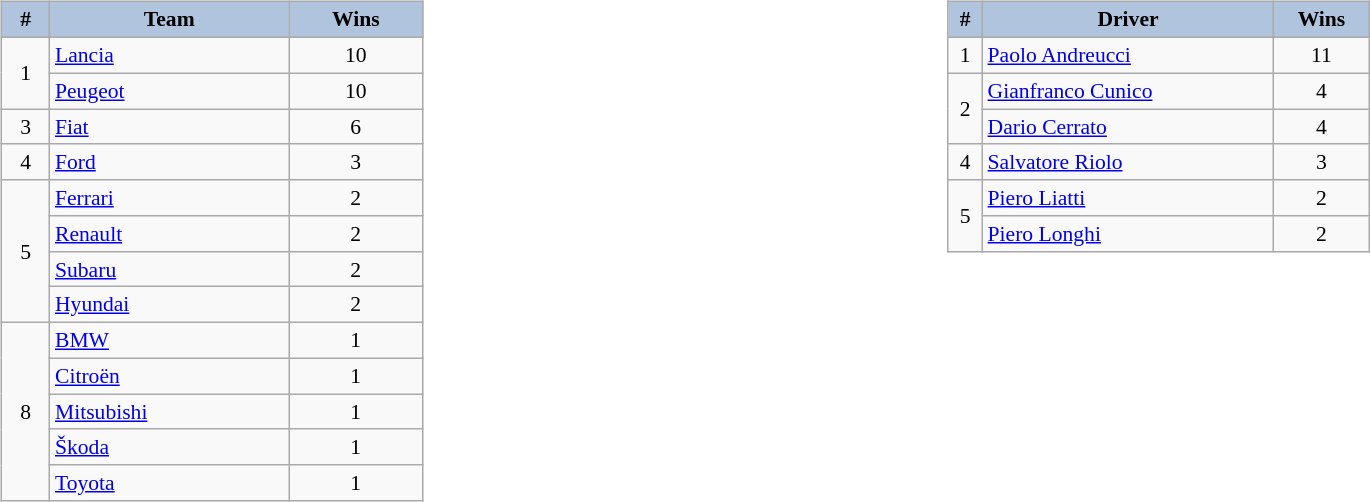<table width=100%>
<tr>
<td width=50% valign=top><br><table class="wikitable" width=45% style="font-size: 90%">
<tr>
<th style="background:lightsteelblue">#</th>
<th style="background:lightsteelblue">Team</th>
<th style="background:lightsteelblue">Wins</th>
</tr>
<tr>
<td align=center rowspan=2>1</td>
<td> <a href='#'>Lancia</a></td>
<td align=center>10</td>
</tr>
<tr>
<td> <a href='#'>Peugeot</a></td>
<td align=center>10</td>
</tr>
<tr>
<td align=center>3</td>
<td> <a href='#'>Fiat</a></td>
<td align=center>6</td>
</tr>
<tr>
<td align=center>4</td>
<td> <a href='#'>Ford</a></td>
<td align=center>3</td>
</tr>
<tr>
<td align=center rowspan=4>5</td>
<td> <a href='#'>Ferrari</a></td>
<td align=center>2</td>
</tr>
<tr>
<td> <a href='#'>Renault</a></td>
<td align=center>2</td>
</tr>
<tr>
<td> <a href='#'>Subaru</a></td>
<td align=center>2</td>
</tr>
<tr>
<td> <a href='#'>Hyundai</a></td>
<td align=center>2</td>
</tr>
<tr>
<td align=center rowspan=6>8</td>
<td> <a href='#'>BMW</a></td>
<td align=center>1</td>
</tr>
<tr>
<td> <a href='#'>Citroën</a></td>
<td align=center>1</td>
</tr>
<tr>
<td> <a href='#'>Mitsubishi</a></td>
<td align=center>1</td>
</tr>
<tr>
<td> <a href='#'>Škoda</a></td>
<td align=center>1</td>
</tr>
<tr>
<td> <a href='#'>Toyota</a></td>
<td align=center>1</td>
</tr>
</table>
</td>
<td width=50% valign=top><br><table class="wikitable" width=45% style="font-size: 90%">
<tr>
<th style="background:lightsteelblue">#</th>
<th style="background:lightsteelblue">Driver</th>
<th style="background:lightsteelblue">Wins</th>
</tr>
<tr>
<td align=center>1</td>
<td> <a href='#'>Paolo Andreucci</a></td>
<td align=center>11</td>
</tr>
<tr>
<td align=center rowspan=2>2</td>
<td> <a href='#'>Gianfranco Cunico</a></td>
<td align=center>4</td>
</tr>
<tr>
<td> <a href='#'>Dario Cerrato</a></td>
<td align=center>4</td>
</tr>
<tr>
<td align=center>4</td>
<td> <a href='#'>Salvatore Riolo</a></td>
<td align=center>3</td>
</tr>
<tr>
<td align=center rowspan=2>5</td>
<td> <a href='#'>Piero Liatti</a></td>
<td align=center>2</td>
</tr>
<tr>
<td> <a href='#'>Piero Longhi</a></td>
<td align=center>2</td>
</tr>
</table>
</td>
</tr>
</table>
